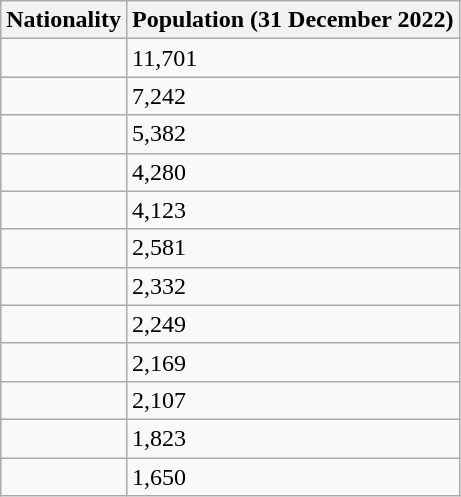<table class="wikitable floatright">
<tr>
<th scope="col">Nationality</th>
<th scope="col">Population (31 December 2022)</th>
</tr>
<tr>
<td></td>
<td>11,701</td>
</tr>
<tr>
<td></td>
<td>7,242</td>
</tr>
<tr>
<td></td>
<td>5,382</td>
</tr>
<tr>
<td></td>
<td>4,280</td>
</tr>
<tr>
<td></td>
<td>4,123</td>
</tr>
<tr>
<td></td>
<td>2,581</td>
</tr>
<tr>
<td></td>
<td>2,332</td>
</tr>
<tr>
<td></td>
<td>2,249</td>
</tr>
<tr>
<td></td>
<td>2,169</td>
</tr>
<tr>
<td></td>
<td>2,107</td>
</tr>
<tr>
<td></td>
<td>1,823</td>
</tr>
<tr>
<td></td>
<td>1,650</td>
</tr>
</table>
